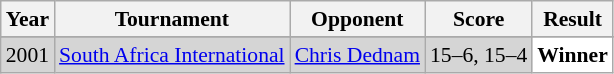<table class="sortable wikitable" style="font-size: 90%;">
<tr>
<th>Year</th>
<th>Tournament</th>
<th>Opponent</th>
<th>Score</th>
<th>Result</th>
</tr>
<tr>
</tr>
<tr style="background:#D5D5D5">
<td align="center">2001</td>
<td align="left"><a href='#'>South Africa International</a></td>
<td align="left"> <a href='#'>Chris Dednam</a></td>
<td align="left">15–6, 15–4</td>
<td style="text-align:left; background:white"> <strong>Winner</strong></td>
</tr>
</table>
